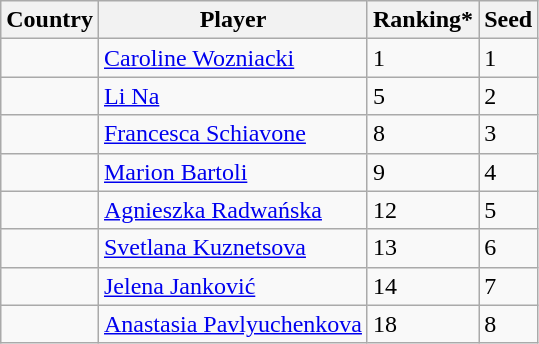<table class="wikitable" border="1">
<tr>
<th>Country</th>
<th>Player</th>
<th>Ranking*</th>
<th>Seed</th>
</tr>
<tr>
<td></td>
<td><a href='#'>Caroline Wozniacki</a></td>
<td>1</td>
<td>1</td>
</tr>
<tr>
<td></td>
<td><a href='#'>Li Na</a></td>
<td>5</td>
<td>2</td>
</tr>
<tr>
<td></td>
<td><a href='#'>Francesca Schiavone</a></td>
<td>8</td>
<td>3</td>
</tr>
<tr>
<td></td>
<td><a href='#'>Marion Bartoli</a></td>
<td>9</td>
<td>4</td>
</tr>
<tr>
<td></td>
<td><a href='#'>Agnieszka Radwańska</a></td>
<td>12</td>
<td>5</td>
</tr>
<tr>
<td></td>
<td><a href='#'>Svetlana Kuznetsova</a></td>
<td>13</td>
<td>6</td>
</tr>
<tr>
<td></td>
<td><a href='#'>Jelena Janković</a></td>
<td>14</td>
<td>7</td>
</tr>
<tr>
<td></td>
<td><a href='#'>Anastasia Pavlyuchenkova</a></td>
<td>18</td>
<td>8</td>
</tr>
</table>
